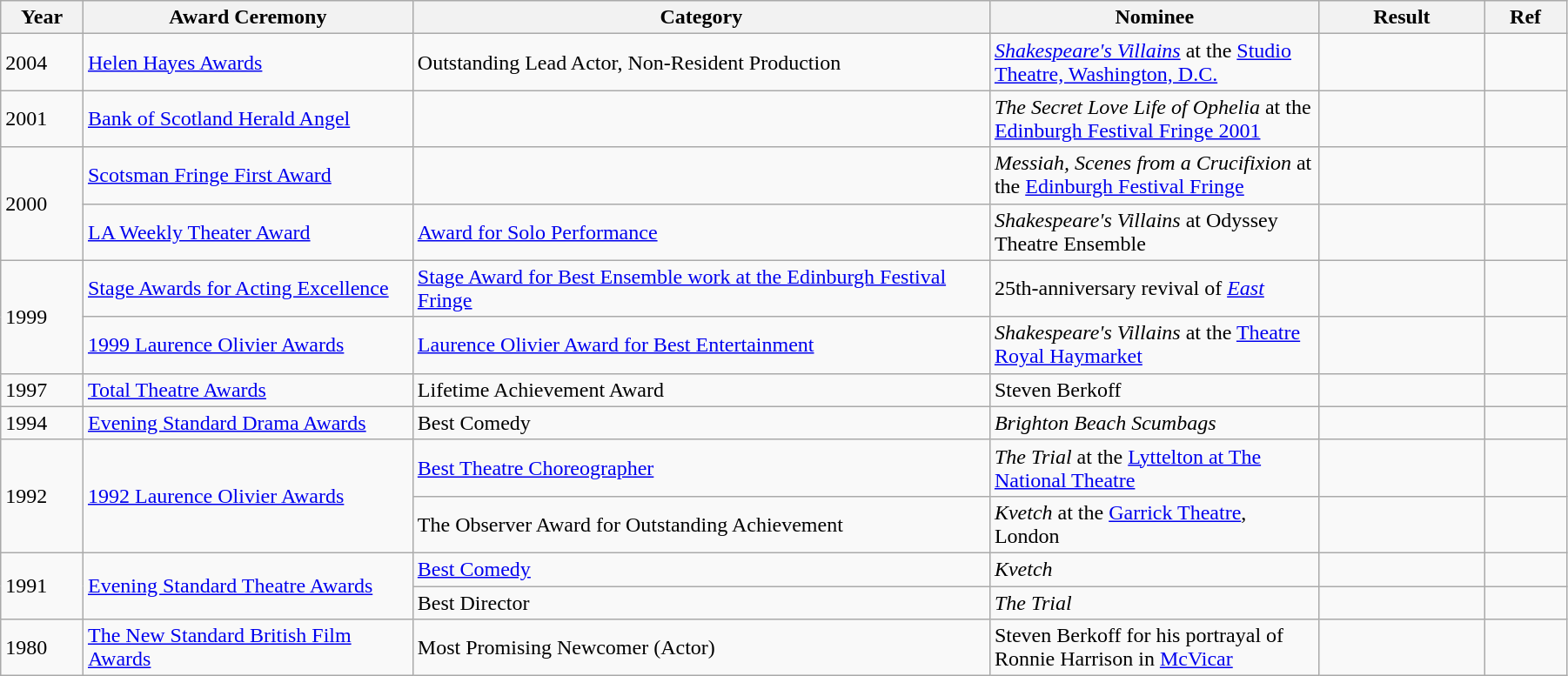<table class="wikitable" width="95%">
<tr>
<th width="5%">Year</th>
<th width="20%">Award Ceremony</th>
<th width="35%">Category</th>
<th width="20%">Nominee</th>
<th width="10%">Result</th>
<th width="5%">Ref</th>
</tr>
<tr>
<td>2004</td>
<td><a href='#'>Helen Hayes Awards</a></td>
<td>Outstanding Lead Actor, Non-Resident Production</td>
<td><em><a href='#'>Shakespeare's Villains</a></em> at the <a href='#'>Studio Theatre, Washington, D.C.</a></td>
<td></td>
<td></td>
</tr>
<tr>
<td>2001</td>
<td><a href='#'>Bank of Scotland Herald Angel</a></td>
<td></td>
<td><em>The Secret Love Life of Ophelia</em> at the <a href='#'>Edinburgh Festival Fringe 2001</a></td>
<td></td>
<td></td>
</tr>
<tr>
<td rowspan=2>2000</td>
<td><a href='#'>Scotsman Fringe First Award</a></td>
<td></td>
<td><em>Messiah, Scenes from a Crucifixion</em> at the <a href='#'>Edinburgh Festival Fringe</a></td>
<td></td>
<td></td>
</tr>
<tr>
<td><a href='#'>LA Weekly Theater Award</a></td>
<td><a href='#'>Award for Solo Performance</a></td>
<td><em>Shakespeare's Villains</em> at Odyssey Theatre Ensemble</td>
<td></td>
<td></td>
</tr>
<tr>
<td rowspan=2>1999</td>
<td><a href='#'>Stage Awards for Acting Excellence</a></td>
<td><a href='#'>Stage Award for Best Ensemble work at the Edinburgh Festival Fringe</a></td>
<td>25th-anniversary revival of <em><a href='#'>East</a></em></td>
<td></td>
<td></td>
</tr>
<tr>
<td><a href='#'>1999 Laurence Olivier Awards</a></td>
<td><a href='#'>Laurence Olivier Award for Best Entertainment</a></td>
<td><em>Shakespeare's Villains</em> at the <a href='#'>Theatre Royal Haymarket</a></td>
<td></td>
<td></td>
</tr>
<tr>
<td>1997</td>
<td><a href='#'>Total Theatre Awards</a></td>
<td>Lifetime Achievement Award</td>
<td>Steven Berkoff</td>
<td></td>
<td></td>
</tr>
<tr>
<td>1994</td>
<td><a href='#'>Evening Standard Drama Awards</a></td>
<td>Best Comedy</td>
<td><em>Brighton Beach Scumbags</em></td>
<td></td>
<td></td>
</tr>
<tr>
<td rowspan=2>1992</td>
<td rowspan=2><a href='#'>1992 Laurence Olivier Awards</a></td>
<td><a href='#'>Best Theatre Choreographer</a></td>
<td><em>The Trial</em> at the <a href='#'>Lyttelton at The National Theatre</a></td>
<td></td>
<td></td>
</tr>
<tr>
<td>The Observer Award for Outstanding Achievement</td>
<td><em>Kvetch</em> at the <a href='#'>Garrick Theatre</a>, London</td>
<td></td>
<td></td>
</tr>
<tr>
<td rowspan=2>1991</td>
<td rowspan=2><a href='#'>Evening Standard Theatre Awards</a></td>
<td><a href='#'>Best Comedy</a></td>
<td><em>Kvetch</em></td>
<td></td>
<td></td>
</tr>
<tr>
<td>Best Director</td>
<td><em>The Trial</em></td>
<td></td>
<td></td>
</tr>
<tr>
<td>1980</td>
<td><a href='#'>The New Standard British Film Awards</a></td>
<td>Most Promising Newcomer (Actor)</td>
<td>Steven Berkoff for his portrayal of Ronnie Harrison in <a href='#'>McVicar</a></td>
<td></td>
<td></td>
</tr>
</table>
